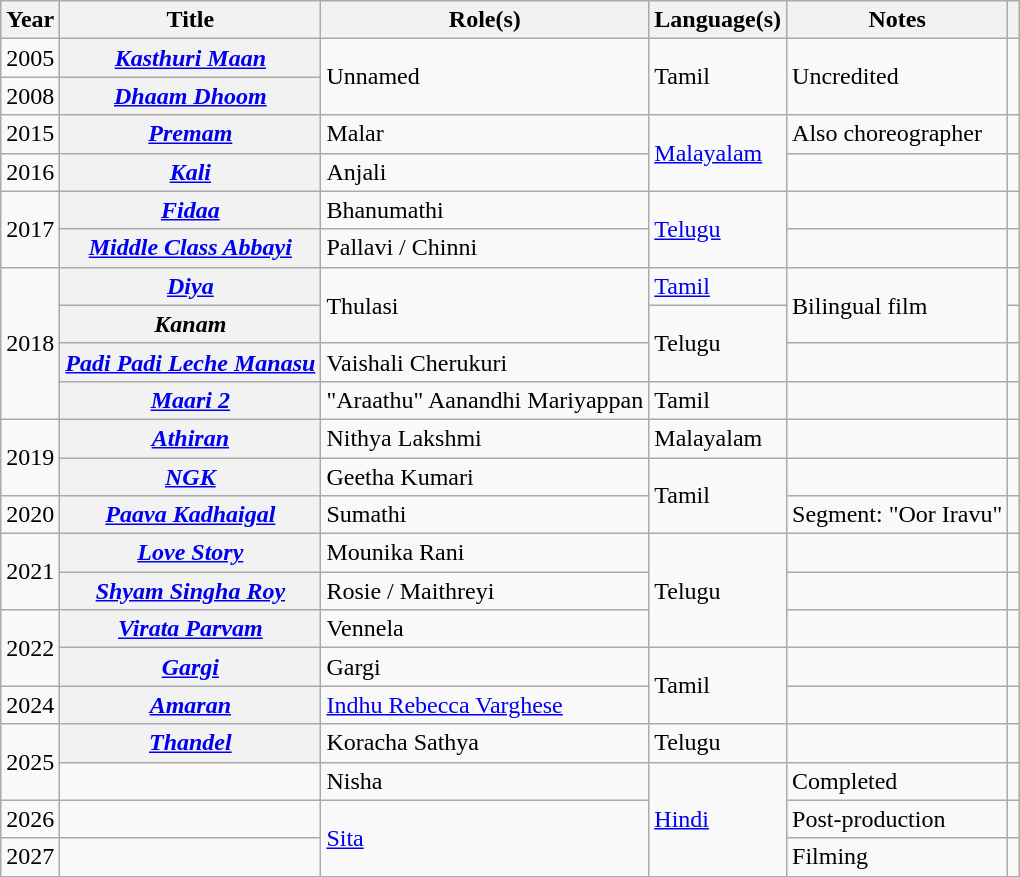<table class="wikitable sortable plainrowheaders">
<tr>
<th scope="col">Year</th>
<th scope="col">Title</th>
<th scope="col">Role(s)</th>
<th scope="col">Language(s)</th>
<th scope="col" class="unsortable">Notes</th>
<th scope="col" class="unsortable"></th>
</tr>
<tr>
<td>2005</td>
<th scope="row"><em><a href='#'>Kasthuri Maan</a></em></th>
<td rowspan="2">Unnamed</td>
<td rowspan="2">Tamil</td>
<td rowspan="2">Uncredited</td>
<td rowspan="2" style="text-align:center;"></td>
</tr>
<tr>
<td>2008</td>
<th scope="row"><em><a href='#'>Dhaam Dhoom</a></em></th>
</tr>
<tr>
<td>2015</td>
<th scope="row"><em><a href='#'>Premam</a></em></th>
<td>Malar</td>
<td rowspan="2"><a href='#'>Malayalam</a></td>
<td>Also choreographer</td>
<td style="text-align:center;"></td>
</tr>
<tr>
<td>2016</td>
<th scope="row"><em><a href='#'>Kali</a></em></th>
<td>Anjali</td>
<td></td>
<td style="text-align:center;"></td>
</tr>
<tr>
<td rowspan="2">2017</td>
<th scope="row"><em><a href='#'>Fidaa</a></em></th>
<td>Bhanumathi</td>
<td rowspan="2"><a href='#'>Telugu</a></td>
<td></td>
<td style="text-align:center;"></td>
</tr>
<tr>
<th scope="row"><em><a href='#'>Middle Class Abbayi</a></em></th>
<td>Pallavi / Chinni</td>
<td></td>
<td style="text-align:center;"></td>
</tr>
<tr>
<td rowspan="4">2018</td>
<th scope="row"><em><a href='#'>Diya</a></em></th>
<td rowspan="2">Thulasi</td>
<td><a href='#'>Tamil</a></td>
<td rowspan="2">Bilingual film</td>
<td style="text-align:center;"></td>
</tr>
<tr>
<th scope="row"><em>Kanam</em></th>
<td rowspan="2">Telugu</td>
<td style="text-align:center;"></td>
</tr>
<tr>
<th scope="row"><em><a href='#'>Padi Padi Leche Manasu</a></em></th>
<td>Vaishali Cherukuri</td>
<td></td>
<td style="text-align:center;"></td>
</tr>
<tr>
<th scope="row"><em><a href='#'>Maari 2</a></em></th>
<td>"Araathu" Aanandhi Mariyappan</td>
<td>Tamil</td>
<td></td>
<td style="text-align:center;"></td>
</tr>
<tr>
<td rowspan="2">2019</td>
<th scope="row"><em><a href='#'>Athiran</a></em></th>
<td>Nithya Lakshmi</td>
<td>Malayalam</td>
<td></td>
<td style="text-align:center;"></td>
</tr>
<tr>
<th scope="row"><em><a href='#'>NGK</a></em></th>
<td>Geetha Kumari</td>
<td rowspan="2">Tamil</td>
<td></td>
<td style="text-align:center;"></td>
</tr>
<tr>
<td>2020</td>
<th scope="row"><em><a href='#'>Paava Kadhaigal</a></em></th>
<td>Sumathi</td>
<td>Segment: "Oor Iravu"</td>
<td style="text-align:center;"></td>
</tr>
<tr>
<td rowspan="2">2021</td>
<th scope="row"><em><a href='#'>Love Story</a></em></th>
<td>Mounika Rani</td>
<td rowspan="3">Telugu</td>
<td></td>
<td style="text-align:center;"></td>
</tr>
<tr>
<th scope="row"><em><a href='#'>Shyam Singha Roy</a></em></th>
<td>Rosie / Maithreyi</td>
<td></td>
<td style="text-align:center;"></td>
</tr>
<tr>
<td rowspan="2">2022</td>
<th scope="row"><em><a href='#'>Virata Parvam</a></em></th>
<td>Vennela</td>
<td></td>
<td style="text-align:center;"></td>
</tr>
<tr>
<th scope="row"><em><a href='#'>Gargi</a></em></th>
<td>Gargi</td>
<td rowspan="2">Tamil</td>
<td></td>
<td style="text-align:center;"></td>
</tr>
<tr>
<td>2024</td>
<th scope="row"><em><a href='#'>Amaran</a></em></th>
<td><a href='#'>Indhu Rebecca Varghese</a></td>
<td></td>
<td style="text-align:center;"></td>
</tr>
<tr>
<td rowspan="2">2025</td>
<th scope="row"><em><a href='#'>Thandel</a></em></th>
<td>Koracha Sathya</td>
<td>Telugu</td>
<td></td>
<td style="text-align:center;"></td>
</tr>
<tr>
<td></td>
<td>Nisha</td>
<td rowspan="3"><a href='#'>Hindi</a></td>
<td>Completed</td>
<td style="text-align:center;"></td>
</tr>
<tr>
<td>2026</td>
<td></td>
<td rowspan="2"><a href='#'>Sita</a></td>
<td>Post-production</td>
<td style="text-align:center;"></td>
</tr>
<tr>
<td>2027</td>
<td></td>
<td>Filming</td>
<td style="text-align:center;"></td>
</tr>
</table>
